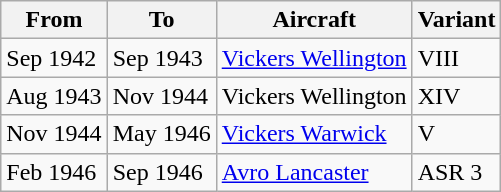<table class="wikitable">
<tr>
<th>From</th>
<th>To</th>
<th>Aircraft</th>
<th>Variant</th>
</tr>
<tr>
<td>Sep 1942</td>
<td>Sep 1943</td>
<td><a href='#'>Vickers Wellington</a></td>
<td>VIII</td>
</tr>
<tr>
<td>Aug 1943</td>
<td>Nov 1944</td>
<td>Vickers Wellington</td>
<td>XIV</td>
</tr>
<tr>
<td>Nov 1944</td>
<td>May 1946</td>
<td><a href='#'>Vickers Warwick</a></td>
<td>V</td>
</tr>
<tr>
<td>Feb 1946</td>
<td>Sep 1946</td>
<td><a href='#'>Avro Lancaster</a></td>
<td>ASR 3</td>
</tr>
</table>
